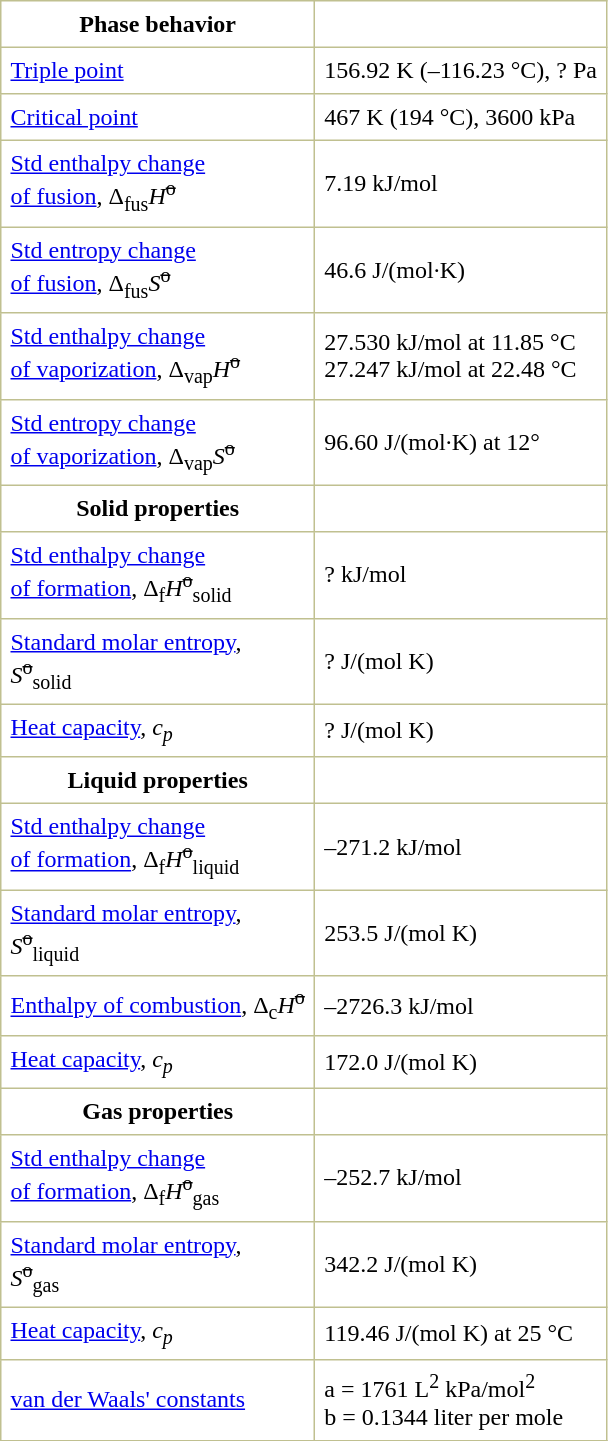<table border="1" cellspacing="0" cellpadding="6" style="margin: 0 0 0 0.5em; background: #FFFFFF; border-collapse: collapse; border-color: #C0C090;">
<tr>
<th>Phase behavior</th>
</tr>
<tr>
<td><a href='#'>Triple point</a></td>
<td>156.92 K (–116.23 °C), ? Pa</td>
</tr>
<tr>
<td><a href='#'>Critical point</a></td>
<td>467 K (194 °C), 3600 kPa</td>
</tr>
<tr>
<td><a href='#'>Std enthalpy change<br>of fusion</a>, Δ<sub>fus</sub><em>H</em><sup><s>o</s></sup></td>
<td>7.19 kJ/mol</td>
</tr>
<tr>
<td><a href='#'>Std entropy change<br>of fusion</a>, Δ<sub>fus</sub><em>S</em><sup><s>o</s></sup></td>
<td>46.6 J/(mol·K)</td>
</tr>
<tr>
<td><a href='#'>Std enthalpy change<br>of vaporization</a>, Δ<sub>vap</sub><em>H</em><sup><s>o</s></sup></td>
<td>27.530 kJ/mol at 11.85 °C<br>27.247 kJ/mol at 22.48 °C</td>
</tr>
<tr>
<td><a href='#'>Std entropy change<br>of vaporization</a>, Δ<sub>vap</sub><em>S</em><sup><s>o</s></sup></td>
<td>96.60 J/(mol·K) at 12°</td>
</tr>
<tr>
<th>Solid properties</th>
</tr>
<tr>
<td><a href='#'>Std enthalpy change<br>of formation</a>, Δ<sub>f</sub><em>H</em><sup><s>o</s></sup><sub>solid</sub></td>
<td>? kJ/mol</td>
</tr>
<tr>
<td><a href='#'>Standard molar entropy</a>,<br><em>S</em><sup><s>o</s></sup><sub>solid</sub></td>
<td>? J/(mol K)</td>
</tr>
<tr>
<td><a href='#'>Heat capacity</a>, <em>c<sub>p</sub></em></td>
<td>? J/(mol K)</td>
</tr>
<tr>
<th>Liquid properties</th>
</tr>
<tr>
<td><a href='#'>Std enthalpy change<br>of formation</a>, Δ<sub>f</sub><em>H</em><sup><s>o</s></sup><sub>liquid</sub></td>
<td>–271.2 kJ/mol</td>
</tr>
<tr>
<td><a href='#'>Standard molar entropy</a>,<br><em>S</em><sup><s>o</s></sup><sub>liquid</sub></td>
<td>253.5 J/(mol K)</td>
</tr>
<tr>
<td><a href='#'>Enthalpy of combustion</a>, Δ<sub>c</sub><em>H</em><sup><s>o</s></sup></td>
<td>–2726.3 kJ/mol</td>
</tr>
<tr>
<td><a href='#'>Heat capacity</a>, <em>c<sub>p</sub></em></td>
<td>172.0 J/(mol K)</td>
</tr>
<tr>
<th>Gas properties</th>
</tr>
<tr>
<td><a href='#'>Std enthalpy change<br>of formation</a>, Δ<sub>f</sub><em>H</em><sup><s>o</s></sup><sub>gas</sub></td>
<td>–252.7 kJ/mol</td>
</tr>
<tr>
<td><a href='#'>Standard molar entropy</a>,<br><em>S</em><sup><s>o</s></sup><sub>gas</sub></td>
<td>342.2	 J/(mol K)</td>
</tr>
<tr>
<td><a href='#'>Heat capacity</a>, <em>c<sub>p</sub></em></td>
<td>119.46 J/(mol K) at 25 °C</td>
</tr>
<tr>
<td><a href='#'>van der Waals' constants</a></td>
<td>a = 1761 L<sup>2</sup> kPa/mol<sup>2</sup><br> b = 0.1344 liter per mole</td>
</tr>
<tr>
</tr>
</table>
